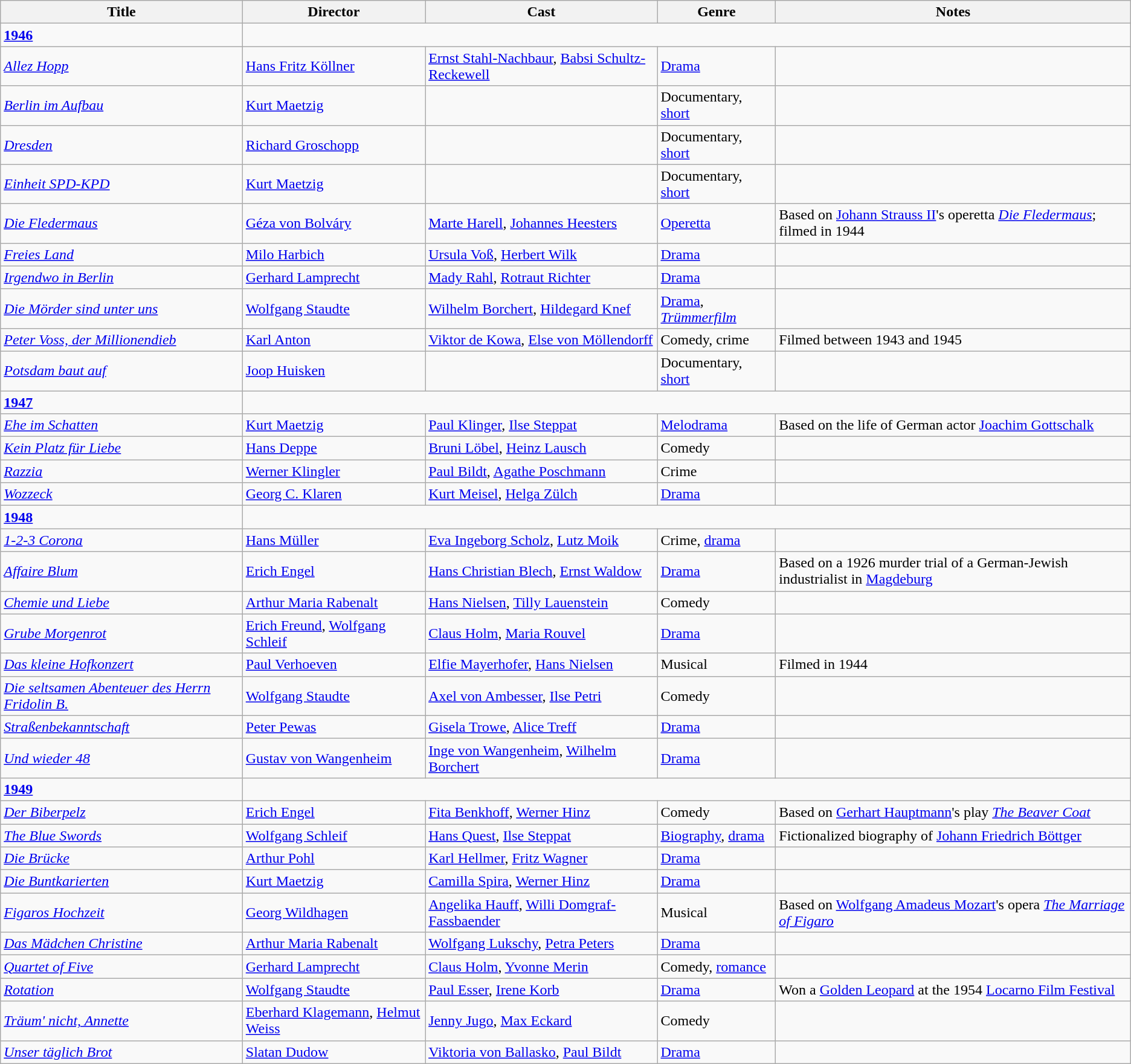<table class="wikitable">
<tr>
<th>Title</th>
<th>Director</th>
<th>Cast</th>
<th>Genre</th>
<th>Notes</th>
</tr>
<tr>
<td><strong><a href='#'>1946</a></strong></td>
</tr>
<tr>
<td><em><a href='#'>Allez Hopp</a></em></td>
<td><a href='#'>Hans Fritz Köllner</a></td>
<td><a href='#'>Ernst Stahl-Nachbaur</a>, <a href='#'>Babsi Schultz-Reckewell</a></td>
<td><a href='#'>Drama</a></td>
<td></td>
</tr>
<tr>
<td><em><a href='#'>Berlin im Aufbau</a></em></td>
<td><a href='#'>Kurt Maetzig</a></td>
<td></td>
<td>Documentary, <a href='#'>short</a></td>
<td></td>
</tr>
<tr>
<td><em><a href='#'>Dresden</a></em></td>
<td><a href='#'>Richard Groschopp</a></td>
<td></td>
<td>Documentary, <a href='#'>short</a></td>
<td></td>
</tr>
<tr>
<td><em><a href='#'>Einheit SPD-KPD</a></em></td>
<td><a href='#'>Kurt Maetzig</a></td>
<td></td>
<td>Documentary, <a href='#'>short</a></td>
<td></td>
</tr>
<tr>
<td><em><a href='#'>Die Fledermaus</a></em></td>
<td><a href='#'>Géza von Bolváry</a></td>
<td><a href='#'>Marte Harell</a>, <a href='#'>Johannes Heesters</a></td>
<td><a href='#'>Operetta</a></td>
<td>Based on <a href='#'>Johann Strauss II</a>'s operetta <em><a href='#'>Die Fledermaus</a></em>; filmed in 1944</td>
</tr>
<tr>
<td><em><a href='#'>Freies Land</a></em></td>
<td><a href='#'>Milo Harbich</a></td>
<td><a href='#'>Ursula Voß</a>, <a href='#'>Herbert Wilk</a></td>
<td><a href='#'>Drama</a></td>
<td></td>
</tr>
<tr>
<td><em><a href='#'>Irgendwo in Berlin</a></em></td>
<td><a href='#'>Gerhard Lamprecht</a></td>
<td><a href='#'>Mady Rahl</a>, <a href='#'>Rotraut Richter</a></td>
<td><a href='#'>Drama</a></td>
<td></td>
</tr>
<tr>
<td><em><a href='#'>Die Mörder sind unter uns</a></em></td>
<td><a href='#'>Wolfgang Staudte</a></td>
<td><a href='#'>Wilhelm Borchert</a>, <a href='#'>Hildegard Knef</a></td>
<td><a href='#'>Drama</a>, <em><a href='#'>Trümmerfilm</a></em></td>
<td></td>
</tr>
<tr>
<td><em><a href='#'>Peter Voss, der Millionendieb</a></em></td>
<td><a href='#'>Karl Anton</a></td>
<td><a href='#'>Viktor de Kowa</a>, <a href='#'>Else von Möllendorff</a></td>
<td>Comedy, crime</td>
<td>Filmed between 1943 and 1945</td>
</tr>
<tr>
<td><em><a href='#'>Potsdam baut auf</a></em></td>
<td><a href='#'>Joop Huisken</a></td>
<td></td>
<td>Documentary, <a href='#'>short</a></td>
<td></td>
</tr>
<tr>
<td><strong><a href='#'>1947</a></strong></td>
</tr>
<tr>
<td><em><a href='#'>Ehe im Schatten</a></em></td>
<td><a href='#'>Kurt Maetzig</a></td>
<td><a href='#'>Paul Klinger</a>, <a href='#'>Ilse Steppat</a></td>
<td><a href='#'>Melodrama</a></td>
<td>Based on the life of German actor <a href='#'>Joachim Gottschalk</a></td>
</tr>
<tr>
<td><em><a href='#'>Kein Platz für Liebe</a></em></td>
<td><a href='#'>Hans Deppe</a></td>
<td><a href='#'>Bruni Löbel</a>, <a href='#'>Heinz Lausch</a></td>
<td>Comedy</td>
<td></td>
</tr>
<tr>
<td><em><a href='#'>Razzia</a></em></td>
<td><a href='#'>Werner Klingler</a></td>
<td><a href='#'>Paul Bildt</a>, <a href='#'>Agathe Poschmann</a></td>
<td>Crime</td>
<td></td>
</tr>
<tr>
<td><em><a href='#'>Wozzeck</a></em></td>
<td><a href='#'>Georg C. Klaren</a></td>
<td><a href='#'>Kurt Meisel</a>, <a href='#'>Helga Zülch</a></td>
<td><a href='#'>Drama</a></td>
<td></td>
</tr>
<tr>
<td><strong><a href='#'>1948</a></strong></td>
</tr>
<tr>
<td><em><a href='#'>1-2-3 Corona</a></em></td>
<td><a href='#'>Hans Müller</a></td>
<td><a href='#'>Eva Ingeborg Scholz</a>, <a href='#'>Lutz Moik</a></td>
<td>Crime, <a href='#'>drama</a></td>
<td></td>
</tr>
<tr>
<td><em><a href='#'>Affaire Blum</a></em></td>
<td><a href='#'>Erich Engel</a></td>
<td><a href='#'>Hans Christian Blech</a>, <a href='#'>Ernst Waldow</a></td>
<td><a href='#'>Drama</a></td>
<td>Based on a 1926 murder trial of a German-Jewish industrialist in <a href='#'>Magdeburg</a></td>
</tr>
<tr>
<td><em><a href='#'>Chemie und Liebe</a></em></td>
<td><a href='#'>Arthur Maria Rabenalt</a></td>
<td><a href='#'>Hans Nielsen</a>, <a href='#'>Tilly Lauenstein</a></td>
<td>Comedy</td>
<td></td>
</tr>
<tr>
<td><em><a href='#'>Grube Morgenrot</a></em></td>
<td><a href='#'>Erich Freund</a>, <a href='#'>Wolfgang Schleif</a></td>
<td><a href='#'>Claus Holm</a>, <a href='#'>Maria Rouvel</a></td>
<td><a href='#'>Drama</a></td>
<td></td>
</tr>
<tr>
<td><em><a href='#'>Das kleine Hofkonzert</a></em></td>
<td><a href='#'>Paul Verhoeven</a></td>
<td><a href='#'>Elfie Mayerhofer</a>, <a href='#'>Hans Nielsen</a></td>
<td>Musical</td>
<td>Filmed in 1944</td>
</tr>
<tr>
<td><em><a href='#'>Die seltsamen Abenteuer des Herrn Fridolin B.</a></em></td>
<td><a href='#'>Wolfgang Staudte</a></td>
<td><a href='#'>Axel von Ambesser</a>, <a href='#'>Ilse Petri</a></td>
<td>Comedy</td>
<td></td>
</tr>
<tr>
<td><em><a href='#'>Straßenbekanntschaft</a></em></td>
<td><a href='#'>Peter Pewas</a></td>
<td><a href='#'>Gisela Trowe</a>, <a href='#'>Alice Treff</a></td>
<td><a href='#'>Drama</a></td>
<td></td>
</tr>
<tr>
<td><em><a href='#'>Und wieder 48</a></em></td>
<td><a href='#'>Gustav von Wangenheim</a></td>
<td><a href='#'>Inge von Wangenheim</a>, <a href='#'>Wilhelm Borchert</a></td>
<td><a href='#'>Drama</a></td>
<td></td>
</tr>
<tr>
<td><strong><a href='#'>1949</a></strong></td>
</tr>
<tr>
<td><em><a href='#'>Der Biberpelz</a></em></td>
<td><a href='#'>Erich Engel</a></td>
<td><a href='#'>Fita Benkhoff</a>, <a href='#'>Werner Hinz</a></td>
<td>Comedy</td>
<td>Based on <a href='#'>Gerhart Hauptmann</a>'s play <em><a href='#'>The Beaver Coat</a></em></td>
</tr>
<tr>
<td><em><a href='#'>The Blue Swords</a></em></td>
<td><a href='#'>Wolfgang Schleif</a></td>
<td><a href='#'>Hans Quest</a>, <a href='#'>Ilse Steppat</a></td>
<td><a href='#'>Biography</a>, <a href='#'>drama</a></td>
<td>Fictionalized biography of <a href='#'>Johann Friedrich Böttger</a></td>
</tr>
<tr>
<td><em><a href='#'>Die Brücke</a></em></td>
<td><a href='#'>Arthur Pohl</a></td>
<td><a href='#'>Karl Hellmer</a>, <a href='#'>Fritz Wagner</a></td>
<td><a href='#'>Drama</a></td>
<td></td>
</tr>
<tr>
<td><em><a href='#'>Die Buntkarierten</a></em></td>
<td><a href='#'>Kurt Maetzig</a></td>
<td><a href='#'>Camilla Spira</a>, <a href='#'>Werner Hinz</a></td>
<td><a href='#'>Drama</a></td>
<td></td>
</tr>
<tr>
<td><em><a href='#'>Figaros Hochzeit</a></em></td>
<td><a href='#'>Georg Wildhagen</a></td>
<td><a href='#'>Angelika Hauff</a>, <a href='#'>Willi Domgraf-Fassbaender</a></td>
<td>Musical</td>
<td>Based on <a href='#'>Wolfgang Amadeus Mozart</a>'s opera <em><a href='#'>The Marriage of Figaro</a></em></td>
</tr>
<tr>
<td><em><a href='#'>Das Mädchen Christine</a></em></td>
<td><a href='#'>Arthur Maria Rabenalt</a></td>
<td><a href='#'>Wolfgang Lukschy</a>, <a href='#'>Petra Peters</a></td>
<td><a href='#'>Drama</a></td>
<td></td>
</tr>
<tr>
<td><em><a href='#'>Quartet of Five</a></em></td>
<td><a href='#'>Gerhard Lamprecht</a></td>
<td><a href='#'>Claus Holm</a>, <a href='#'>Yvonne Merin</a></td>
<td>Comedy, <a href='#'>romance</a></td>
<td></td>
</tr>
<tr>
<td><em><a href='#'>Rotation</a></em></td>
<td><a href='#'>Wolfgang Staudte</a></td>
<td><a href='#'>Paul Esser</a>, <a href='#'>Irene Korb</a></td>
<td><a href='#'>Drama</a></td>
<td>Won a <a href='#'>Golden Leopard</a> at the 1954 <a href='#'>Locarno Film Festival</a></td>
</tr>
<tr>
<td><em><a href='#'>Träum' nicht, Annette</a></em></td>
<td><a href='#'>Eberhard Klagemann</a>, <a href='#'>Helmut Weiss</a></td>
<td><a href='#'>Jenny Jugo</a>, <a href='#'>Max Eckard</a></td>
<td>Comedy</td>
<td></td>
</tr>
<tr>
<td><em><a href='#'>Unser täglich Brot</a></em></td>
<td><a href='#'>Slatan Dudow</a></td>
<td><a href='#'>Viktoria von Ballasko</a>, <a href='#'>Paul Bildt</a></td>
<td><a href='#'>Drama</a></td>
<td></td>
</tr>
</table>
